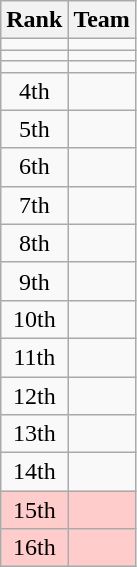<table class=wikitable style="text-align:center;">
<tr>
<th>Rank</th>
<th>Team</th>
</tr>
<tr>
<td></td>
<td align=left></td>
</tr>
<tr>
<td></td>
<td align=left></td>
</tr>
<tr>
<td></td>
<td align=left></td>
</tr>
<tr>
<td>4th</td>
<td align=left></td>
</tr>
<tr>
<td>5th</td>
<td align=left></td>
</tr>
<tr>
<td>6th</td>
<td align=left></td>
</tr>
<tr>
<td>7th</td>
<td align=left></td>
</tr>
<tr>
<td>8th</td>
<td align=left></td>
</tr>
<tr>
<td>9th</td>
<td align=left></td>
</tr>
<tr>
<td>10th</td>
<td align=left></td>
</tr>
<tr>
<td>11th</td>
<td align=left></td>
</tr>
<tr>
<td>12th</td>
<td align=left></td>
</tr>
<tr>
<td>13th</td>
<td align=left></td>
</tr>
<tr>
<td>14th</td>
<td align=left></td>
</tr>
<tr style="background-color:#fcc;">
<td>15th</td>
<td align=left></td>
</tr>
<tr style="background-color:#fcc;">
<td>16th</td>
<td align=left></td>
</tr>
</table>
